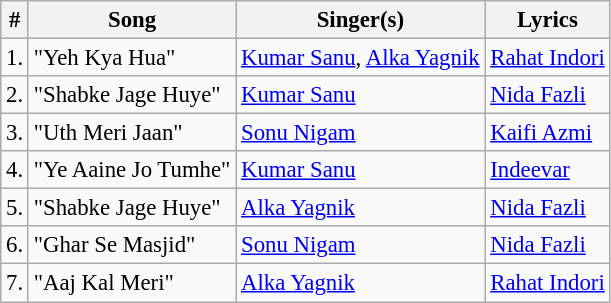<table class="wikitable sortable" style="font-size:95%;">
<tr>
<th>#</th>
<th>Song</th>
<th>Singer(s)</th>
<th>Lyrics</th>
</tr>
<tr>
<td>1.</td>
<td>"Yeh Kya Hua"</td>
<td><a href='#'>Kumar Sanu</a>, <a href='#'>Alka Yagnik</a></td>
<td><a href='#'>Rahat Indori</a></td>
</tr>
<tr>
<td>2.</td>
<td>"Shabke Jage Huye"</td>
<td><a href='#'>Kumar Sanu</a></td>
<td><a href='#'>Nida Fazli</a></td>
</tr>
<tr>
<td>3.</td>
<td>"Uth Meri Jaan"</td>
<td><a href='#'>Sonu Nigam</a></td>
<td><a href='#'>Kaifi Azmi</a></td>
</tr>
<tr>
<td>4.</td>
<td>"Ye Aaine Jo Tumhe"</td>
<td><a href='#'>Kumar Sanu</a></td>
<td><a href='#'>Indeevar</a></td>
</tr>
<tr>
<td>5.</td>
<td>"Shabke Jage Huye"</td>
<td><a href='#'>Alka Yagnik</a></td>
<td><a href='#'>Nida Fazli</a></td>
</tr>
<tr>
<td>6.</td>
<td>"Ghar Se Masjid"</td>
<td><a href='#'>Sonu Nigam</a></td>
<td><a href='#'>Nida Fazli</a></td>
</tr>
<tr>
<td>7.</td>
<td>"Aaj Kal Meri"</td>
<td><a href='#'>Alka Yagnik</a></td>
<td><a href='#'>Rahat Indori</a></td>
</tr>
</table>
